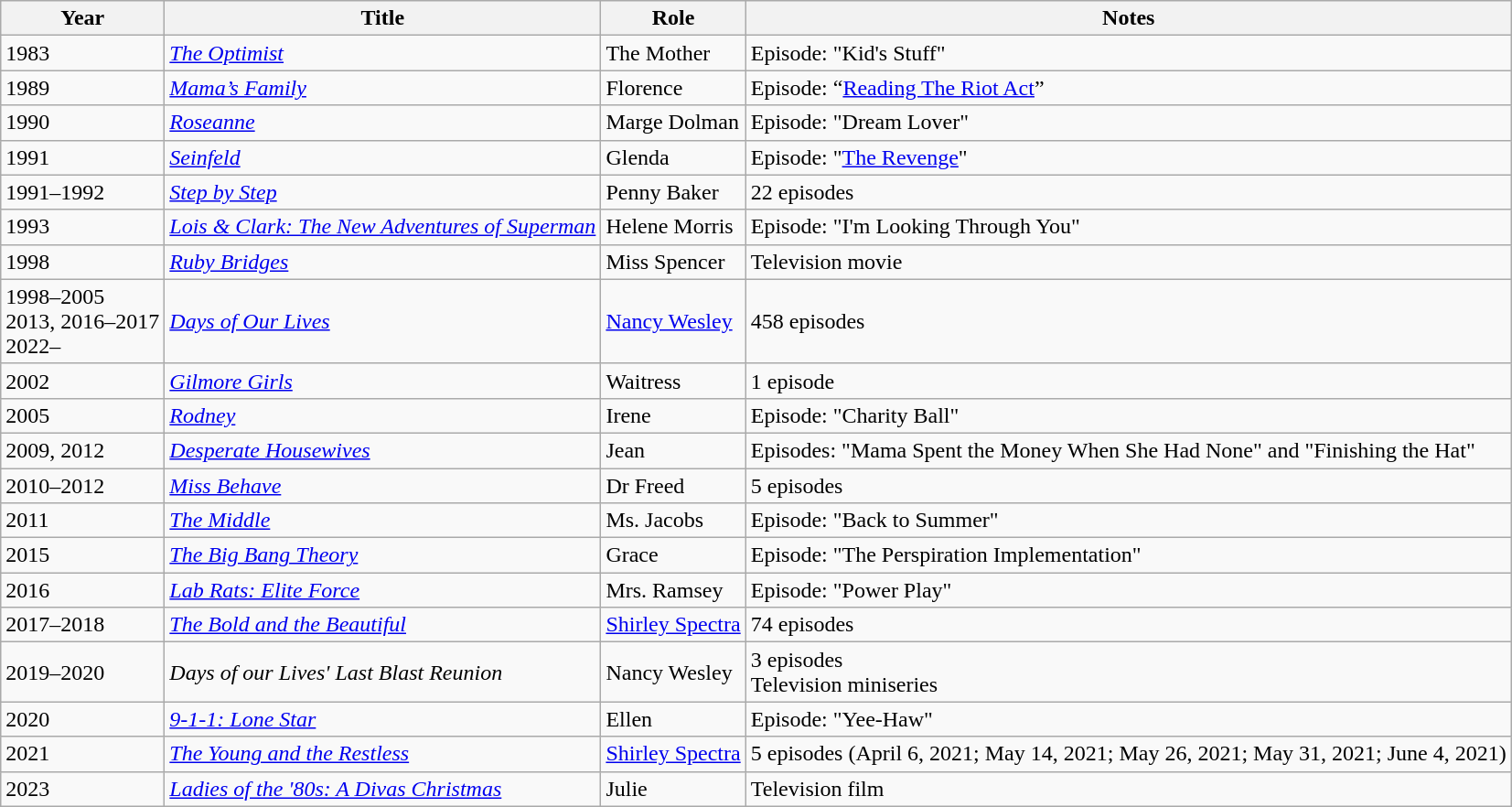<table class="wikitable sortable">
<tr>
<th>Year</th>
<th>Title</th>
<th>Role</th>
<th>Notes</th>
</tr>
<tr>
<td>1983</td>
<td><em><a href='#'>The Optimist</a></em></td>
<td>The Mother</td>
<td>Episode: "Kid's Stuff"</td>
</tr>
<tr>
<td>1989</td>
<td><em><a href='#'>Mama’s Family</a></em></td>
<td>Florence</td>
<td>Episode: “<a href='#'>Reading The Riot Act</a>”</td>
</tr>
<tr>
<td>1990</td>
<td><em><a href='#'>Roseanne</a></em></td>
<td>Marge Dolman</td>
<td>Episode: "Dream Lover"</td>
</tr>
<tr>
<td>1991</td>
<td><em><a href='#'>Seinfeld</a></em></td>
<td>Glenda</td>
<td>Episode: "<a href='#'>The Revenge</a>"</td>
</tr>
<tr>
<td>1991–1992</td>
<td><em><a href='#'>Step by Step</a></em></td>
<td>Penny Baker</td>
<td>22 episodes</td>
</tr>
<tr>
<td>1993</td>
<td><em><a href='#'>Lois & Clark: The New Adventures of Superman</a></em></td>
<td>Helene Morris</td>
<td>Episode: "I'm Looking Through You"</td>
</tr>
<tr>
<td>1998</td>
<td><em><a href='#'>Ruby Bridges</a></em></td>
<td>Miss Spencer</td>
<td>Television movie</td>
</tr>
<tr>
<td>1998–2005<br>2013, 2016–2017<br>2022–</td>
<td><em><a href='#'>Days of Our Lives</a></em></td>
<td><a href='#'>Nancy Wesley</a></td>
<td>458 episodes</td>
</tr>
<tr>
<td>2002</td>
<td><em><a href='#'>Gilmore Girls</a></em></td>
<td>Waitress</td>
<td>1 episode</td>
</tr>
<tr>
<td>2005</td>
<td><em><a href='#'>Rodney</a></em></td>
<td>Irene</td>
<td>Episode: "Charity Ball"</td>
</tr>
<tr>
<td>2009, 2012</td>
<td><em><a href='#'>Desperate Housewives</a></em></td>
<td>Jean</td>
<td>Episodes: "Mama Spent the Money When She Had None" and "Finishing the Hat"</td>
</tr>
<tr>
<td>2010–2012</td>
<td><em><a href='#'>Miss Behave</a></em></td>
<td>Dr Freed</td>
<td>5 episodes</td>
</tr>
<tr>
<td>2011</td>
<td><em><a href='#'>The Middle</a></em></td>
<td>Ms. Jacobs</td>
<td>Episode: "Back to Summer"</td>
</tr>
<tr>
<td>2015</td>
<td><em><a href='#'>The Big Bang Theory</a></em></td>
<td>Grace</td>
<td>Episode: "The Perspiration Implementation"</td>
</tr>
<tr>
<td>2016</td>
<td><em><a href='#'>Lab Rats: Elite Force</a></em></td>
<td>Mrs. Ramsey</td>
<td>Episode: "Power Play"</td>
</tr>
<tr>
<td>2017–2018</td>
<td><em><a href='#'>The Bold and the Beautiful</a></em></td>
<td><a href='#'>Shirley Spectra</a></td>
<td>74 episodes</td>
</tr>
<tr>
<td>2019–2020</td>
<td><em>Days of our Lives' Last Blast Reunion</em></td>
<td>Nancy Wesley</td>
<td>3 episodes<br>Television miniseries</td>
</tr>
<tr>
<td>2020</td>
<td><em><a href='#'>9-1-1: Lone Star</a></em></td>
<td>Ellen</td>
<td>Episode: "Yee-Haw"</td>
</tr>
<tr>
<td>2021</td>
<td><em><a href='#'>The Young and the Restless</a></em></td>
<td><a href='#'>Shirley Spectra</a></td>
<td>5 episodes (April 6, 2021; May 14, 2021; May 26, 2021; May 31, 2021; June 4, 2021)</td>
</tr>
<tr>
<td>2023</td>
<td><em><a href='#'>Ladies of the '80s: A Divas Christmas</a></em></td>
<td>Julie</td>
<td>Television film</td>
</tr>
</table>
